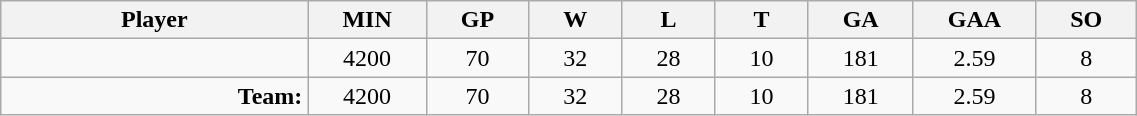<table class="wikitable sortable" width="60%">
<tr>
<th bgcolor="#DDDDFF" width="10%">Player</th>
<th width="3%" bgcolor="#DDDDFF" title="Minutes played">MIN</th>
<th width="3%" bgcolor="#DDDDFF" title="Games played in">GP</th>
<th width="3%" bgcolor="#DDDDFF" title="Wins">W</th>
<th width="3%" bgcolor="#DDDDFF"title="Losses">L</th>
<th width="3%" bgcolor="#DDDDFF" title="Ties">T</th>
<th width="3%" bgcolor="#DDDDFF" title="Goals against">GA</th>
<th width="3%" bgcolor="#DDDDFF" title="Goals against average">GAA</th>
<th width="3%" bgcolor="#DDDDFF"title="Shut-outs">SO</th>
</tr>
<tr align="center">
<td align="right"></td>
<td>4200</td>
<td>70</td>
<td>32</td>
<td>28</td>
<td>10</td>
<td>181</td>
<td>2.59</td>
<td>8</td>
</tr>
<tr align="center">
<td align="right"><strong>Team:</strong></td>
<td>4200</td>
<td>70</td>
<td>32</td>
<td>28</td>
<td>10</td>
<td>181</td>
<td>2.59</td>
<td>8</td>
</tr>
</table>
